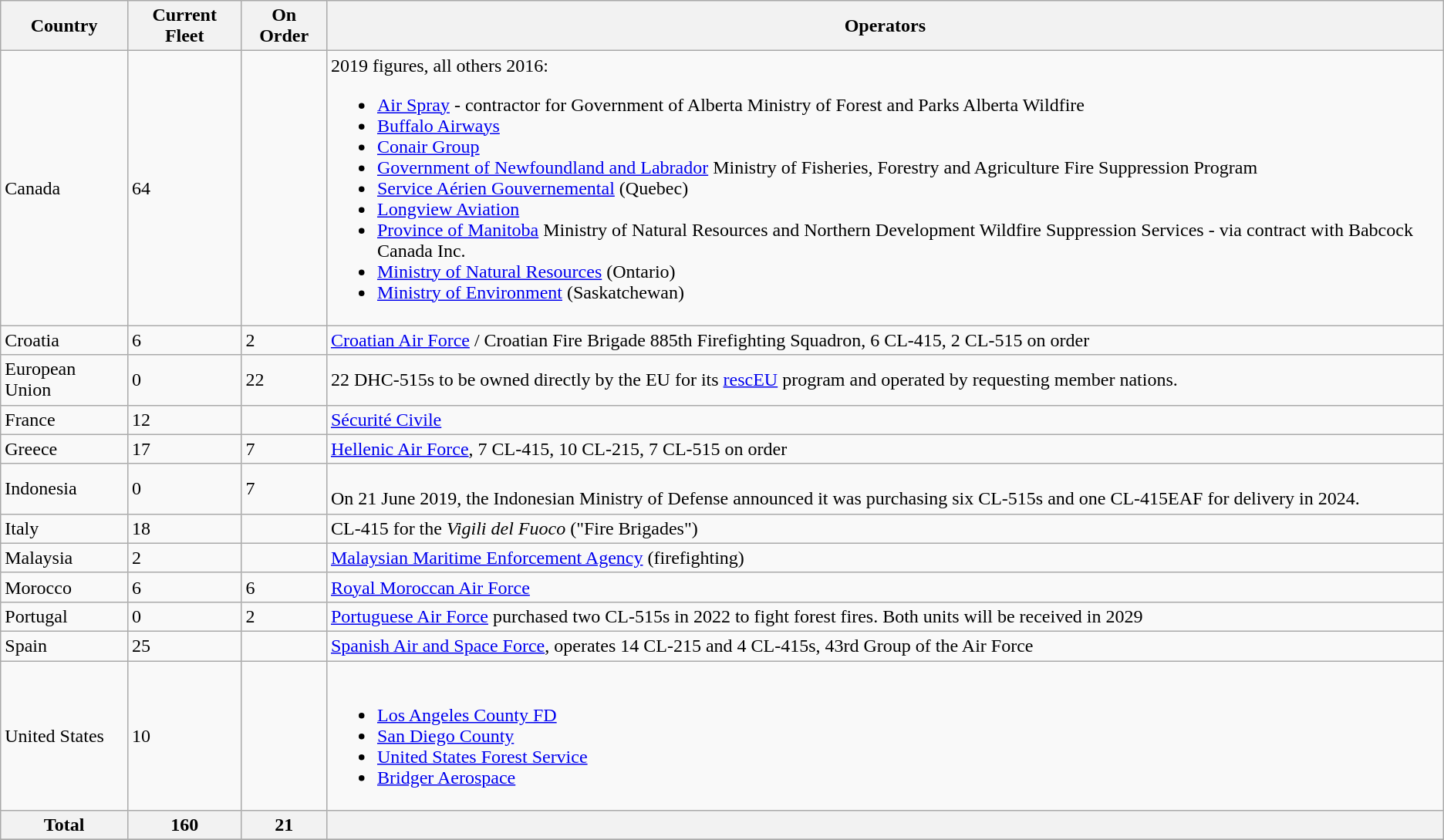<table class="wikitable sortable">
<tr>
<th>Country</th>
<th>Current Fleet</th>
<th>On Order</th>
<th>Operators</th>
</tr>
<tr>
<td>Canada</td>
<td>64</td>
<td></td>
<td>2019 figures, all others 2016:<br><ul><li><a href='#'>Air Spray</a> - contractor for Government of Alberta Ministry of Forest and Parks Alberta Wildfire</li><li><a href='#'>Buffalo Airways</a></li><li><a href='#'>Conair Group</a></li><li><a href='#'>Government of Newfoundland and Labrador</a> Ministry of Fisheries, Forestry and Agriculture Fire Suppression Program</li><li><a href='#'>Service Aérien Gouvernemental</a> (Quebec)</li><li><a href='#'>Longview Aviation</a></li><li><a href='#'>Province of Manitoba</a> Ministry of Natural Resources and Northern Development Wildfire Suppression Services - via contract with Babcock Canada Inc.</li><li><a href='#'>Ministry of Natural Resources</a> (Ontario)</li><li><a href='#'>Ministry of Environment</a> (Saskatchewan)</li></ul></td>
</tr>
<tr>
<td>Croatia</td>
<td>6</td>
<td>2</td>
<td><a href='#'>Croatian Air Force</a> / Croatian Fire Brigade 885th Firefighting Squadron, 6 CL-415, 2 CL-515 on order</td>
</tr>
<tr>
<td>European Union</td>
<td>0</td>
<td>22</td>
<td>22 DHC-515s to be owned directly by the EU for its <a href='#'>rescEU</a> program and operated by requesting member nations.</td>
</tr>
<tr>
<td>France</td>
<td>12</td>
<td></td>
<td><a href='#'>Sécurité Civile</a></td>
</tr>
<tr>
<td>Greece</td>
<td>17</td>
<td>7</td>
<td><a href='#'>Hellenic Air Force</a>, 7 CL-415, 10 CL-215, 7 CL-515 on order</td>
</tr>
<tr>
<td>Indonesia</td>
<td>0</td>
<td>7</td>
<td><br>On 21 June 2019, the Indonesian Ministry of Defense announced it was purchasing six CL-515s and one CL-415EAF for delivery in 2024.</td>
</tr>
<tr>
<td>Italy</td>
<td>18</td>
<td></td>
<td>CL-415 for the <em>Vigili del Fuoco</em> ("Fire Brigades")</td>
</tr>
<tr>
<td>Malaysia</td>
<td>2</td>
<td></td>
<td><a href='#'>Malaysian Maritime Enforcement Agency</a> (firefighting)</td>
</tr>
<tr>
<td>Morocco</td>
<td>6</td>
<td>6</td>
<td><a href='#'>Royal Moroccan Air Force</a></td>
</tr>
<tr>
<td>Portugal</td>
<td>0</td>
<td>2</td>
<td><a href='#'>Portuguese Air Force</a> purchased two CL-515s in 2022 to fight forest fires. Both units will be received in 2029</td>
</tr>
<tr>
<td>Spain</td>
<td>25</td>
<td></td>
<td><a href='#'>Spanish Air and Space Force</a>, operates 14 CL-215 and 4 CL-415s, 43rd Group of the Air Force</td>
</tr>
<tr>
<td>United States</td>
<td>10</td>
<td></td>
<td><br><ul><li><a href='#'>Los Angeles County FD</a></li><li><a href='#'>San Diego County</a></li><li><a href='#'>United States Forest Service</a></li><li><a href='#'>Bridger Aerospace</a></li></ul></td>
</tr>
<tr>
<th>Total</th>
<th>160</th>
<th>21</th>
<th></th>
</tr>
<tr>
</tr>
</table>
